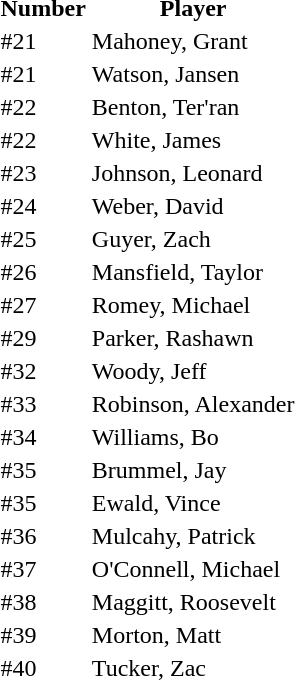<table>
<tr>
<th>Number</th>
<th>Player</th>
</tr>
<tr>
<td>#21</td>
<td>Mahoney, Grant</td>
</tr>
<tr>
<td>#21</td>
<td>Watson, Jansen</td>
</tr>
<tr>
<td>#22</td>
<td>Benton, Ter'ran</td>
</tr>
<tr>
<td>#22</td>
<td>White, James</td>
</tr>
<tr>
<td>#23</td>
<td>Johnson, Leonard</td>
</tr>
<tr>
<td>#24</td>
<td>Weber, David</td>
</tr>
<tr>
<td>#25</td>
<td>Guyer, Zach</td>
</tr>
<tr>
<td>#26</td>
<td>Mansfield, Taylor</td>
</tr>
<tr>
<td>#27</td>
<td>Romey, Michael</td>
</tr>
<tr>
<td>#29</td>
<td>Parker, Rashawn</td>
</tr>
<tr>
<td>#32</td>
<td>Woody, Jeff</td>
</tr>
<tr>
<td>#33</td>
<td>Robinson, Alexander</td>
</tr>
<tr>
<td>#34</td>
<td>Williams, Bo</td>
</tr>
<tr>
<td>#35</td>
<td>Brummel, Jay</td>
</tr>
<tr>
<td>#35</td>
<td>Ewald, Vince</td>
</tr>
<tr>
<td>#36</td>
<td>Mulcahy, Patrick</td>
</tr>
<tr>
<td>#37</td>
<td>O'Connell, Michael</td>
</tr>
<tr>
<td>#38</td>
<td>Maggitt, Roosevelt</td>
</tr>
<tr>
<td>#39</td>
<td>Morton, Matt</td>
</tr>
<tr>
<td>#40</td>
<td>Tucker, Zac</td>
</tr>
</table>
